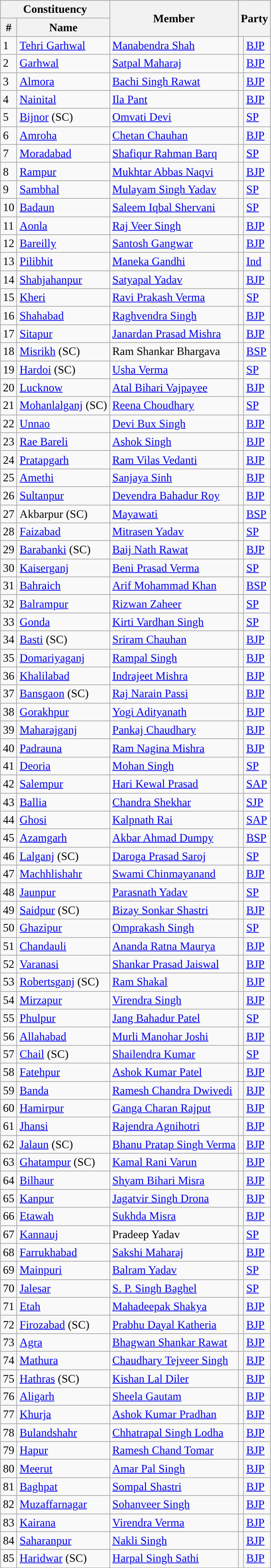<table class="wikitable sortable">
<tr>
<th colspan="2">Constituency</th>
<th rowspan="2">Member</th>
<th colspan="2" rowspan="2">Party</th>
</tr>
<tr>
<th>#</th>
<th>Name</th>
</tr>
<tr>
<td>1</td>
<td><a href='#'>Tehri Garhwal</a></td>
<td><a href='#'>Manabendra Shah</a></td>
<td style="background-color: "></td>
<td><a href='#'>BJP</a></td>
</tr>
<tr>
<td>2</td>
<td><a href='#'>Garhwal</a></td>
<td><a href='#'>Satpal Maharaj</a></td>
<td style="background-color: "></td>
<td><a href='#'>BJP</a></td>
</tr>
<tr>
<td>3</td>
<td><a href='#'>Almora</a></td>
<td><a href='#'>Bachi Singh Rawat</a></td>
<td style="background-color: "></td>
<td><a href='#'>BJP</a></td>
</tr>
<tr>
<td>4</td>
<td><a href='#'>Nainital</a></td>
<td><a href='#'>Ila Pant</a></td>
<td style="background-color: "></td>
<td><a href='#'>BJP</a></td>
</tr>
<tr>
<td>5</td>
<td><a href='#'>Bijnor</a> (SC)</td>
<td><a href='#'>Omvati Devi</a></td>
<td style="background-color: "></td>
<td><a href='#'>SP</a></td>
</tr>
<tr>
<td>6</td>
<td><a href='#'>Amroha</a></td>
<td><a href='#'>Chetan Chauhan</a></td>
<td style="background-color: "></td>
<td><a href='#'>BJP</a></td>
</tr>
<tr>
<td>7</td>
<td><a href='#'>Moradabad</a></td>
<td><a href='#'>Shafiqur Rahman Barq</a></td>
<td style="background-color: "></td>
<td><a href='#'>SP</a></td>
</tr>
<tr>
<td>8</td>
<td><a href='#'>Rampur</a></td>
<td><a href='#'>Mukhtar Abbas Naqvi</a></td>
<td style="background-color: "></td>
<td><a href='#'>BJP</a></td>
</tr>
<tr>
<td>9</td>
<td><a href='#'>Sambhal</a></td>
<td><a href='#'>Mulayam Singh Yadav</a></td>
<td style="background-color: "></td>
<td><a href='#'>SP</a></td>
</tr>
<tr>
<td>10</td>
<td><a href='#'>Badaun</a></td>
<td><a href='#'>Saleem Iqbal Shervani</a></td>
<td style="background-color: "></td>
<td><a href='#'>SP</a></td>
</tr>
<tr>
<td>11</td>
<td><a href='#'>Aonla</a></td>
<td><a href='#'>Raj Veer Singh</a></td>
<td style="background-color: "></td>
<td><a href='#'>BJP</a></td>
</tr>
<tr>
<td>12</td>
<td><a href='#'>Bareilly</a></td>
<td><a href='#'>Santosh Gangwar</a></td>
<td style="background-color: "></td>
<td><a href='#'>BJP</a></td>
</tr>
<tr>
<td>13</td>
<td><a href='#'>Pilibhit</a></td>
<td><a href='#'>Maneka Gandhi</a></td>
<td style="background-color: "></td>
<td><a href='#'>Ind</a></td>
</tr>
<tr>
<td>14</td>
<td><a href='#'>Shahjahanpur</a></td>
<td><a href='#'>Satyapal Yadav</a></td>
<td style="background-color: "></td>
<td><a href='#'>BJP</a></td>
</tr>
<tr>
<td>15</td>
<td><a href='#'>Kheri</a></td>
<td><a href='#'>Ravi Prakash Verma</a></td>
<td style="background-color: "></td>
<td><a href='#'>SP</a></td>
</tr>
<tr>
<td>16</td>
<td><a href='#'>Shahabad</a></td>
<td><a href='#'>Raghvendra Singh</a></td>
<td style="background-color: "></td>
<td><a href='#'>BJP</a></td>
</tr>
<tr>
<td>17</td>
<td><a href='#'>Sitapur</a></td>
<td><a href='#'>Janardan Prasad Mishra</a></td>
<td style="background-color: "></td>
<td><a href='#'>BJP</a></td>
</tr>
<tr>
<td>18</td>
<td><a href='#'>Misrikh</a> (SC)</td>
<td>Ram Shankar Bhargava</td>
<td style="background-color: "></td>
<td><a href='#'>BSP</a></td>
</tr>
<tr>
<td>19</td>
<td><a href='#'>Hardoi</a> (SC)</td>
<td><a href='#'>Usha Verma</a></td>
<td style="background-color: "></td>
<td><a href='#'>SP</a></td>
</tr>
<tr>
<td>20</td>
<td><a href='#'>Lucknow</a></td>
<td><a href='#'>Atal Bihari Vajpayee</a></td>
<td style="background-color: "></td>
<td><a href='#'>BJP</a></td>
</tr>
<tr>
<td>21</td>
<td><a href='#'>Mohanlalganj</a> (SC)</td>
<td><a href='#'>Reena Choudhary</a></td>
<td style="background-color: "></td>
<td><a href='#'>SP</a></td>
</tr>
<tr>
<td>22</td>
<td><a href='#'>Unnao</a></td>
<td><a href='#'>Devi Bux Singh</a></td>
<td style="background-color: "></td>
<td><a href='#'>BJP</a></td>
</tr>
<tr>
<td>23</td>
<td><a href='#'>Rae Bareli</a></td>
<td><a href='#'>Ashok Singh</a></td>
<td style="background-color: "></td>
<td><a href='#'>BJP</a></td>
</tr>
<tr>
<td>24</td>
<td><a href='#'>Pratapgarh</a></td>
<td><a href='#'>Ram Vilas Vedanti</a></td>
<td style="background-color: "></td>
<td><a href='#'>BJP</a></td>
</tr>
<tr>
<td>25</td>
<td><a href='#'>Amethi</a></td>
<td><a href='#'>Sanjaya Sinh</a></td>
<td style="background-color: "></td>
<td><a href='#'>BJP</a></td>
</tr>
<tr>
<td>26</td>
<td><a href='#'>Sultanpur</a></td>
<td><a href='#'>Devendra Bahadur Roy</a></td>
<td style="background-color: "></td>
<td><a href='#'>BJP</a></td>
</tr>
<tr>
<td>27</td>
<td>Akbarpur (SC)</td>
<td><a href='#'>Mayawati</a></td>
<td style="background-color: "></td>
<td><a href='#'>BSP</a></td>
</tr>
<tr>
<td>28</td>
<td><a href='#'>Faizabad</a></td>
<td><a href='#'>Mitrasen Yadav</a></td>
<td style="background-color: "></td>
<td><a href='#'>SP</a></td>
</tr>
<tr>
<td>29</td>
<td><a href='#'>Barabanki</a> (SC)</td>
<td><a href='#'>Baij Nath Rawat</a></td>
<td style="background-color: "></td>
<td><a href='#'>BJP</a></td>
</tr>
<tr>
<td>30</td>
<td><a href='#'>Kaiserganj</a></td>
<td><a href='#'>Beni Prasad Verma</a></td>
<td style="background-color: "></td>
<td><a href='#'>SP</a></td>
</tr>
<tr>
<td>31</td>
<td><a href='#'>Bahraich</a></td>
<td><a href='#'>Arif Mohammad Khan</a></td>
<td style="background-color: "></td>
<td><a href='#'>BSP</a></td>
</tr>
<tr>
<td>32</td>
<td><a href='#'>Balrampur</a></td>
<td><a href='#'>Rizwan Zaheer</a></td>
<td style="background-color: "></td>
<td><a href='#'>SP</a></td>
</tr>
<tr>
<td>33</td>
<td><a href='#'>Gonda</a></td>
<td><a href='#'>Kirti Vardhan Singh</a></td>
<td style="background-color: "></td>
<td><a href='#'>SP</a></td>
</tr>
<tr>
<td>34</td>
<td><a href='#'>Basti</a> (SC)</td>
<td><a href='#'>Sriram Chauhan</a></td>
<td style="background-color: "></td>
<td><a href='#'>BJP</a></td>
</tr>
<tr>
<td>35</td>
<td><a href='#'>Domariyaganj</a></td>
<td><a href='#'>Rampal Singh</a></td>
<td style="background-color: "></td>
<td><a href='#'>BJP</a></td>
</tr>
<tr>
<td>36</td>
<td><a href='#'>Khalilabad</a></td>
<td><a href='#'>Indrajeet Mishra</a></td>
<td style="background-color: "></td>
<td><a href='#'>BJP</a></td>
</tr>
<tr>
<td>37</td>
<td><a href='#'>Bansgaon</a> (SC)</td>
<td><a href='#'>Raj Narain Passi</a></td>
<td style="background-color: "></td>
<td><a href='#'>BJP</a></td>
</tr>
<tr>
<td>38</td>
<td><a href='#'>Gorakhpur</a></td>
<td><a href='#'>Yogi Adityanath</a></td>
<td style="background-color: "></td>
<td><a href='#'>BJP</a></td>
</tr>
<tr>
<td>39</td>
<td><a href='#'>Maharajganj</a></td>
<td><a href='#'>Pankaj Chaudhary</a></td>
<td style="background-color: "></td>
<td><a href='#'>BJP</a></td>
</tr>
<tr>
<td>40</td>
<td><a href='#'>Padrauna</a></td>
<td><a href='#'>Ram Nagina Mishra</a></td>
<td style="background-color: "></td>
<td><a href='#'>BJP</a></td>
</tr>
<tr>
<td>41</td>
<td><a href='#'>Deoria</a></td>
<td><a href='#'>Mohan Singh</a></td>
<td style="background-color: "></td>
<td><a href='#'>SP</a></td>
</tr>
<tr>
<td>42</td>
<td><a href='#'>Salempur</a></td>
<td><a href='#'>Hari Kewal Prasad</a></td>
<td style="background-color: "></td>
<td><a href='#'>SAP</a></td>
</tr>
<tr>
<td>43</td>
<td><a href='#'>Ballia</a></td>
<td><a href='#'>Chandra Shekhar</a></td>
<td style="background-color: "></td>
<td><a href='#'>SJP</a></td>
</tr>
<tr>
<td>44</td>
<td><a href='#'>Ghosi</a></td>
<td><a href='#'>Kalpnath Rai</a></td>
<td style="background-color: "></td>
<td><a href='#'>SAP</a></td>
</tr>
<tr>
<td>45</td>
<td><a href='#'>Azamgarh</a></td>
<td><a href='#'>Akbar Ahmad Dumpy</a></td>
<td style="background-color: "></td>
<td><a href='#'>BSP</a></td>
</tr>
<tr>
<td>46</td>
<td><a href='#'>Lalganj</a> (SC)</td>
<td><a href='#'>Daroga Prasad Saroj</a></td>
<td style="background-color: "></td>
<td><a href='#'>SP</a></td>
</tr>
<tr>
<td>47</td>
<td><a href='#'>Machhlishahr</a></td>
<td><a href='#'>Swami Chinmayanand</a></td>
<td style="background-color: "></td>
<td><a href='#'>BJP</a></td>
</tr>
<tr>
<td>48</td>
<td><a href='#'>Jaunpur</a></td>
<td><a href='#'>Parasnath Yadav</a></td>
<td style="background-color: "></td>
<td><a href='#'>SP</a></td>
</tr>
<tr>
<td>49</td>
<td><a href='#'>Saidpur</a> (SC)</td>
<td><a href='#'>Bizay Sonkar Shastri</a></td>
<td style="background-color: "></td>
<td><a href='#'>BJP</a></td>
</tr>
<tr>
<td>50</td>
<td><a href='#'>Ghazipur</a></td>
<td><a href='#'>Omprakash Singh</a></td>
<td style="background-color: "></td>
<td><a href='#'>SP</a></td>
</tr>
<tr>
<td>51</td>
<td><a href='#'>Chandauli</a></td>
<td><a href='#'>Ananda Ratna Maurya</a></td>
<td style="background-color: "></td>
<td><a href='#'>BJP</a></td>
</tr>
<tr>
<td>52</td>
<td><a href='#'>Varanasi</a></td>
<td><a href='#'>Shankar Prasad Jaiswal</a></td>
<td style="background-color: "></td>
<td><a href='#'>BJP</a></td>
</tr>
<tr>
<td>53</td>
<td><a href='#'>Robertsganj</a> (SC)</td>
<td><a href='#'>Ram Shakal</a></td>
<td style="background-color: "></td>
<td><a href='#'>BJP</a></td>
</tr>
<tr>
<td>54</td>
<td><a href='#'>Mirzapur</a></td>
<td><a href='#'>Virendra Singh</a></td>
<td style="background-color: "></td>
<td><a href='#'>BJP</a></td>
</tr>
<tr>
<td>55</td>
<td><a href='#'>Phulpur</a></td>
<td><a href='#'>Jang Bahadur Patel</a></td>
<td style="background-color: "></td>
<td><a href='#'>SP</a></td>
</tr>
<tr>
<td>56</td>
<td><a href='#'>Allahabad</a></td>
<td><a href='#'>Murli Manohar Joshi</a></td>
<td style="background-color: "></td>
<td><a href='#'>BJP</a></td>
</tr>
<tr>
<td>57</td>
<td><a href='#'>Chail</a> (SC)</td>
<td><a href='#'>Shailendra Kumar</a></td>
<td style="background-color: "></td>
<td><a href='#'>SP</a></td>
</tr>
<tr>
<td>58</td>
<td><a href='#'>Fatehpur</a></td>
<td><a href='#'>Ashok Kumar Patel</a></td>
<td style="background-color: "></td>
<td><a href='#'>BJP</a></td>
</tr>
<tr>
<td>59</td>
<td><a href='#'>Banda</a></td>
<td><a href='#'>Ramesh Chandra Dwivedi</a></td>
<td style="background-color: "></td>
<td><a href='#'>BJP</a></td>
</tr>
<tr>
<td>60</td>
<td><a href='#'>Hamirpur</a></td>
<td><a href='#'>Ganga Charan Rajput</a></td>
<td style="background-color: "></td>
<td><a href='#'>BJP</a></td>
</tr>
<tr>
<td>61</td>
<td><a href='#'>Jhansi</a></td>
<td><a href='#'>Rajendra Agnihotri</a></td>
<td style="background-color: "></td>
<td><a href='#'>BJP</a></td>
</tr>
<tr>
<td>62</td>
<td><a href='#'>Jalaun</a> (SC)</td>
<td><a href='#'>Bhanu Pratap Singh Verma</a></td>
<td style="background-color: "></td>
<td><a href='#'>BJP</a></td>
</tr>
<tr>
<td>63</td>
<td><a href='#'>Ghatampur</a> (SC)</td>
<td><a href='#'>Kamal Rani Varun</a></td>
<td style="background-color: "></td>
<td><a href='#'>BJP</a></td>
</tr>
<tr>
<td>64</td>
<td><a href='#'>Bilhaur</a></td>
<td><a href='#'>Shyam Bihari Misra</a></td>
<td style="background-color: "></td>
<td><a href='#'>BJP</a></td>
</tr>
<tr>
<td>65</td>
<td><a href='#'>Kanpur</a></td>
<td><a href='#'>Jagatvir Singh Drona</a></td>
<td style="background-color: "></td>
<td><a href='#'>BJP</a></td>
</tr>
<tr>
<td>66</td>
<td><a href='#'>Etawah</a></td>
<td><a href='#'>Sukhda Misra</a></td>
<td style="background-color: "></td>
<td><a href='#'>BJP</a></td>
</tr>
<tr>
<td>67</td>
<td><a href='#'>Kannauj</a></td>
<td>Pradeep Yadav</td>
<td style="background-color: "></td>
<td><a href='#'>SP</a></td>
</tr>
<tr>
<td>68</td>
<td><a href='#'>Farrukhabad</a></td>
<td><a href='#'>Sakshi Maharaj</a></td>
<td style="background-color: "></td>
<td><a href='#'>BJP</a></td>
</tr>
<tr>
<td>69</td>
<td><a href='#'>Mainpuri</a></td>
<td><a href='#'>Balram Yadav</a></td>
<td style="background-color: "></td>
<td><a href='#'>SP</a></td>
</tr>
<tr>
<td>70</td>
<td><a href='#'>Jalesar</a></td>
<td><a href='#'>S. P. Singh Baghel</a></td>
<td style="background-color: "></td>
<td><a href='#'>SP</a></td>
</tr>
<tr>
<td>71</td>
<td><a href='#'>Etah</a></td>
<td><a href='#'>Mahadeepak Shakya</a></td>
<td style="background-color: "></td>
<td><a href='#'>BJP</a></td>
</tr>
<tr>
<td>72</td>
<td><a href='#'>Firozabad</a> (SC)</td>
<td><a href='#'>Prabhu Dayal Katheria</a></td>
<td style="background-color: "></td>
<td><a href='#'>BJP</a></td>
</tr>
<tr>
<td>73</td>
<td><a href='#'>Agra</a></td>
<td><a href='#'>Bhagwan Shankar Rawat</a></td>
<td style="background-color: "></td>
<td><a href='#'>BJP</a></td>
</tr>
<tr>
<td>74</td>
<td><a href='#'>Mathura</a></td>
<td><a href='#'>Chaudhary Tejveer Singh</a></td>
<td style="background-color: "></td>
<td><a href='#'>BJP</a></td>
</tr>
<tr>
<td>75</td>
<td><a href='#'>Hathras</a> (SC)</td>
<td><a href='#'>Kishan Lal Diler</a></td>
<td style="background-color: "></td>
<td><a href='#'>BJP</a></td>
</tr>
<tr>
<td>76</td>
<td><a href='#'>Aligarh</a></td>
<td><a href='#'>Sheela Gautam</a></td>
<td style="background-color: "></td>
<td><a href='#'>BJP</a></td>
</tr>
<tr>
<td>77</td>
<td><a href='#'>Khurja</a></td>
<td><a href='#'>Ashok Kumar Pradhan</a></td>
<td style="background-color: "></td>
<td><a href='#'>BJP</a></td>
</tr>
<tr>
<td>78</td>
<td><a href='#'>Bulandshahr</a></td>
<td><a href='#'>Chhatrapal Singh Lodha</a></td>
<td style="background-color: "></td>
<td><a href='#'>BJP</a></td>
</tr>
<tr>
<td>79</td>
<td><a href='#'>Hapur</a></td>
<td><a href='#'>Ramesh Chand Tomar</a></td>
<td style="background-color: "></td>
<td><a href='#'>BJP</a></td>
</tr>
<tr>
<td>80</td>
<td><a href='#'>Meerut</a></td>
<td><a href='#'>Amar Pal Singh</a></td>
<td style="background-color: "></td>
<td><a href='#'>BJP</a></td>
</tr>
<tr>
<td>81</td>
<td><a href='#'>Baghpat</a></td>
<td><a href='#'>Sompal Shastri</a></td>
<td style="background-color: "></td>
<td><a href='#'>BJP</a></td>
</tr>
<tr>
<td>82</td>
<td><a href='#'>Muzaffarnagar</a></td>
<td><a href='#'>Sohanveer Singh</a></td>
<td style="background-color: "></td>
<td><a href='#'>BJP</a></td>
</tr>
<tr>
<td>83</td>
<td><a href='#'>Kairana</a></td>
<td><a href='#'>Virendra Verma</a></td>
<td style="background-color: "></td>
<td><a href='#'>BJP</a></td>
</tr>
<tr>
<td>84</td>
<td><a href='#'>Saharanpur</a></td>
<td><a href='#'>Nakli Singh</a></td>
<td style="background-color: "></td>
<td><a href='#'>BJP</a></td>
</tr>
<tr>
<td>85</td>
<td><a href='#'>Haridwar</a> (SC)</td>
<td><a href='#'>Harpal Singh Sathi</a></td>
<td style="background-color: "></td>
<td><a href='#'>BJP</a></td>
</tr>
</table>
